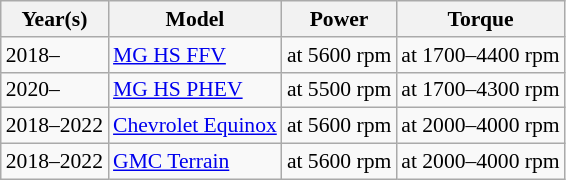<table class="wikitable" style="font-size: 90%">
<tr>
<th>Year(s)</th>
<th>Model</th>
<th>Power</th>
<th>Torque</th>
</tr>
<tr>
<td>2018–</td>
<td><a href='#'>MG HS FFV</a></td>
<td> at 5600 rpm</td>
<td> at 1700–4400 rpm</td>
</tr>
<tr>
<td>2020–</td>
<td><a href='#'>MG HS PHEV</a></td>
<td> at 5500 rpm</td>
<td> at 1700–4300 rpm</td>
</tr>
<tr>
<td>2018–2022</td>
<td><a href='#'>Chevrolet Equinox</a></td>
<td> at 5600 rpm</td>
<td> at 2000–4000 rpm</td>
</tr>
<tr>
<td>2018–2022</td>
<td><a href='#'>GMC Terrain</a></td>
<td> at 5600 rpm</td>
<td> at 2000–4000 rpm</td>
</tr>
</table>
